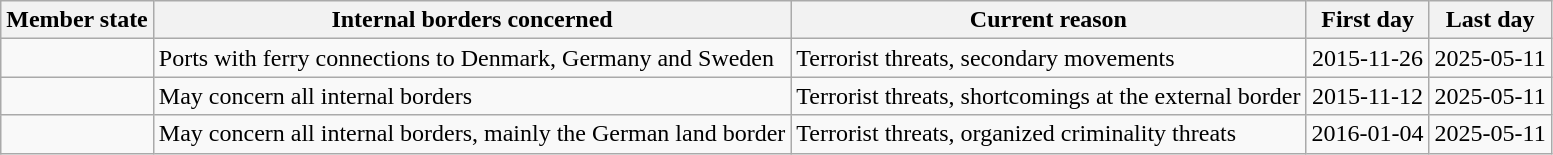<table class="wikitable sortable">
<tr>
<th>Member state</th>
<th>Internal borders concerned</th>
<th>Current reason</th>
<th>First day</th>
<th>Last day</th>
</tr>
<tr>
<td></td>
<td>Ports with ferry connections to Denmark, Germany and Sweden</td>
<td>Terrorist threats, secondary movements</td>
<td style="text-align:center;">2015-11-26</td>
<td style="text-align:center;">2025-05-11</td>
</tr>
<tr>
<td></td>
<td>May concern all internal borders</td>
<td>Terrorist threats, shortcomings at the external border</td>
<td style="text-align:center;">2015-11-12</td>
<td style="text-align:center;">2025-05-11</td>
</tr>
<tr>
<td></td>
<td>May concern all internal borders, mainly the German land border</td>
<td>Terrorist threats, organized criminality threats</td>
<td style="text-align:center;">2016-01-04</td>
<td style="text-align:center;">2025-05-11</td>
</tr>
</table>
